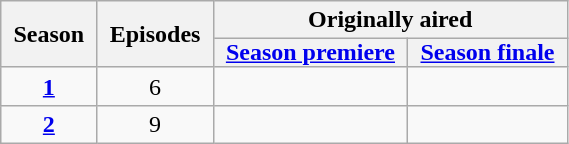<table class="wikitable" style="text-align:center">
<tr>
<th style="padding: 0 8px;" rowspan="2">Season</th>
<th style="padding: 0 8px;" rowspan="2">Episodes</th>
<th colspan="2">Originally aired</th>
</tr>
<tr>
<th style="padding: 0 8px;"><a href='#'>Season premiere</a></th>
<th style="padding: 0 8px;"><a href='#'>Season finale</a></th>
</tr>
<tr>
<td><strong><a href='#'>1</a></strong></td>
<td>6</td>
<td></td>
<td></td>
</tr>
<tr>
<td><strong><a href='#'>2</a></strong></td>
<td>9</td>
<td></td>
<td></td>
</tr>
</table>
